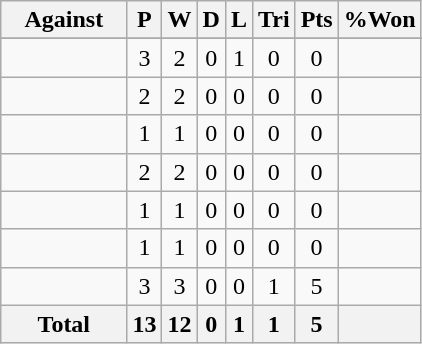<table class="wikitable sortable"  style="text-align:center; font-size:100%;">
<tr>
<th style="width:30%;">Against</th>
<th abbr="Played" style="width:15px;">P</th>
<th abbr="Won" style="width:10px;">W</th>
<th abbr="Drawn" style="width:10px;">D</th>
<th abbr="Lost" style="width:10px;">L</th>
<th abbr="Tries" style="width:15px;">Tri</th>
<th abbr="Points" style="width:18px;">Pts</th>
<th abbr="Won" style="width:18px;">%Won</th>
</tr>
<tr bgcolor="#d0ffd0" align="center">
</tr>
<tr>
<td align="left"></td>
<td>3</td>
<td>2</td>
<td>0</td>
<td>1</td>
<td>0</td>
<td>0</td>
<td></td>
</tr>
<tr>
<td align="left"></td>
<td>2</td>
<td>2</td>
<td>0</td>
<td>0</td>
<td>0</td>
<td>0</td>
<td></td>
</tr>
<tr>
<td align="left"></td>
<td>1</td>
<td>1</td>
<td>0</td>
<td>0</td>
<td>0</td>
<td>0</td>
<td></td>
</tr>
<tr>
<td align="left"></td>
<td>2</td>
<td>2</td>
<td>0</td>
<td>0</td>
<td>0</td>
<td>0</td>
<td></td>
</tr>
<tr>
<td align="left"></td>
<td>1</td>
<td>1</td>
<td>0</td>
<td>0</td>
<td>0</td>
<td>0</td>
<td></td>
</tr>
<tr>
<td align="left"></td>
<td>1</td>
<td>1</td>
<td>0</td>
<td>0</td>
<td>0</td>
<td>0</td>
<td></td>
</tr>
<tr>
<td align="left"></td>
<td>3</td>
<td>3</td>
<td>0</td>
<td>0</td>
<td>1</td>
<td>5</td>
<td></td>
</tr>
<tr>
<th>Total</th>
<th>13</th>
<th>12</th>
<th>0</th>
<th>1</th>
<th>1</th>
<th>5</th>
<th></th>
</tr>
</table>
